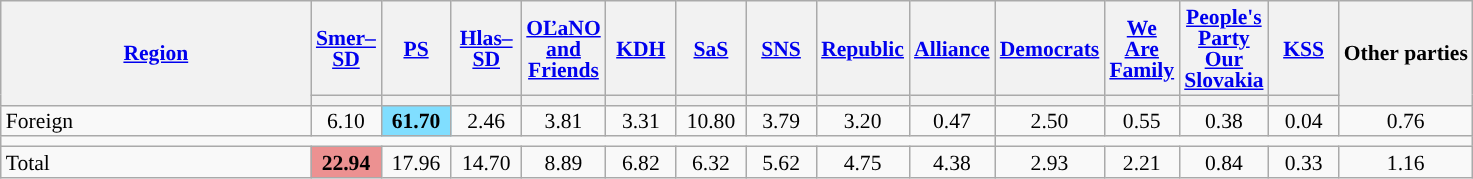<table class="wikitable sortable nowrap" style="text-align:center;font-size:90%;line-height:14px">
<tr>
<th style="width:200px;" rowspan="2"><a href='#'>Region</a></th>
<th style="width:40px;"><a href='#'>Smer–SD</a></th>
<th style="width:40px;"><a href='#'>PS</a></th>
<th style="width:40px;"><a href='#'>Hlas–SD</a></th>
<th style="width:40px;"><a href='#'>OĽaNO<br>and Friends</a></th>
<th style="width:40px;"><a href='#'>KDH</a></th>
<th style="width:40px;"><a href='#'>SaS</a></th>
<th style="width:40px;"><a href='#'>SNS</a></th>
<th style="width:40px;"><a href='#'>Republic</a></th>
<th style="width:40px;"><a href='#'>Alliance</a></th>
<th style="width:40px;"><a href='#'>Democrats</a></th>
<th style="width:40px;"><a href='#'>We Are<br>Family</a></th>
<th style="width:40px;"><a href='#'>People's Party<br>Our Slovakia</a></th>
<th style="width:40px;"><a href='#'>KSS</a></th>
<th class="unsortable" style="width:40px;" rowspan="2">Other parties</th>
</tr>
<tr>
<th style="background:"></th>
<th style="background:"></th>
<th style="background:"></th>
<th style="background:"></th>
<th style="background:"></th>
<th style="background:"></th>
<th style="background:"></th>
<th style="background:"></th>
<th style="background:"></th>
<th style="background:"></th>
<th style="background:"></th>
<th style="background:"></th>
<th style="background:"></th>
</tr>
<tr>
<td align="left">Foreign</td>
<td>6.10</td>
<td style="background:#80deff;"><strong>61.70</strong></td>
<td>2.46</td>
<td>3.81</td>
<td>3.31</td>
<td>10.80</td>
<td>3.79</td>
<td>3.20</td>
<td>0.47</td>
<td>2.50</td>
<td>0.55</td>
<td>0.38</td>
<td>0.04</td>
<td>0.76</td>
</tr>
<tr>
<td colspan=10></td>
</tr>
<tr>
<td align="left">Total</td>
<td style="background:#ec9191;"><strong>22.94</strong></td>
<td>17.96</td>
<td>14.70</td>
<td>8.89</td>
<td>6.82</td>
<td>6.32</td>
<td>5.62</td>
<td>4.75</td>
<td>4.38</td>
<td>2.93</td>
<td>2.21</td>
<td>0.84</td>
<td>0.33</td>
<td>1.16</td>
</tr>
</table>
